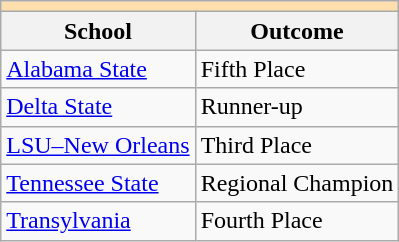<table class="wikitable">
<tr>
<th colspan="3" style="background:#ffdead;"></th>
</tr>
<tr>
<th>School</th>
<th>Outcome</th>
</tr>
<tr>
<td><a href='#'>Alabama State</a></td>
<td>Fifth Place</td>
</tr>
<tr>
<td><a href='#'>Delta State</a></td>
<td>Runner-up</td>
</tr>
<tr>
<td><a href='#'>LSU–New Orleans</a></td>
<td>Third Place</td>
</tr>
<tr>
<td><a href='#'>Tennessee State</a></td>
<td>Regional Champion</td>
</tr>
<tr>
<td><a href='#'>Transylvania</a></td>
<td>Fourth Place</td>
</tr>
</table>
